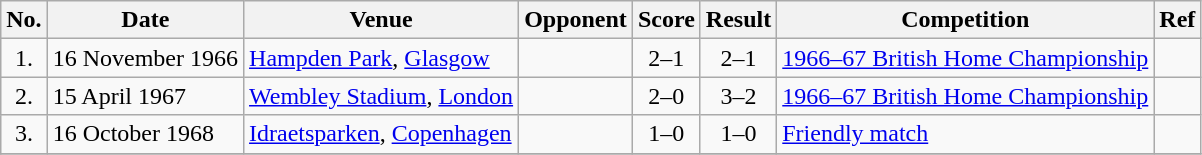<table class="wikitable">
<tr>
<th>No.</th>
<th>Date</th>
<th>Venue</th>
<th>Opponent</th>
<th>Score</th>
<th>Result</th>
<th>Competition</th>
<th>Ref</th>
</tr>
<tr>
<td align=center>1.</td>
<td>16 November 1966</td>
<td><a href='#'>Hampden Park</a>, <a href='#'>Glasgow</a></td>
<td></td>
<td align=center>2–1</td>
<td align=center>2–1</td>
<td><a href='#'>1966–67 British Home Championship</a></td>
<td></td>
</tr>
<tr>
<td align=center>2.</td>
<td>15 April 1967</td>
<td><a href='#'>Wembley Stadium</a>, <a href='#'>London</a></td>
<td></td>
<td align=center>2–0</td>
<td align=center>3–2</td>
<td><a href='#'>1966–67 British Home Championship</a></td>
<td></td>
</tr>
<tr>
<td align=center>3.</td>
<td>16 October 1968</td>
<td><a href='#'>Idraetsparken</a>, <a href='#'>Copenhagen</a></td>
<td></td>
<td align=center>1–0</td>
<td align=center>1–0</td>
<td><a href='#'>Friendly match</a></td>
<td></td>
</tr>
<tr>
</tr>
</table>
